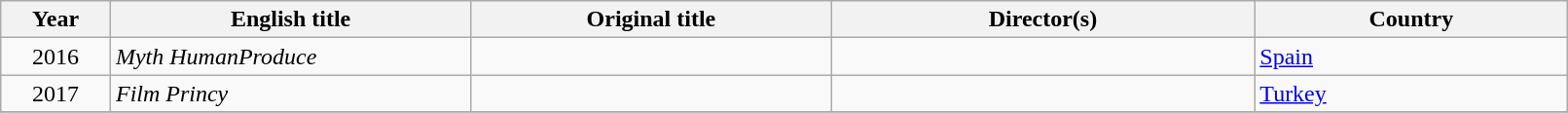<table class="sortable wikitable" width="85%" cellpadding="5">
<tr>
<th width="7%">Year</th>
<th width="23%">English title</th>
<th width="23%">Original title</th>
<th width="27%">Director(s)</th>
<th width="20%">Country</th>
</tr>
<tr>
<td style="text-align:center;">2016</td>
<td><em>Myth HumanProduce</em> </td>
<td></td>
<td></td>
<td><a href='#'>Spain</a></td>
</tr>
<tr>
<td style="text-align:center;">2017</td>
<td><em>Film Princy</em> </td>
<td></td>
<td></td>
<td><a href='#'>Turkey</a></td>
</tr>
<tr>
</tr>
</table>
